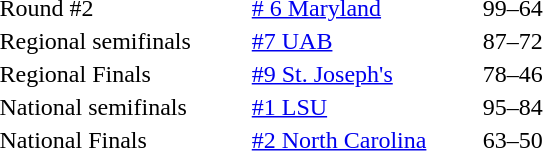<table style="border:'1' 'solid' 'gray' " width="380" align="left">
<tr>
</tr>
<tr>
<td>Round #2</td>
<td><a href='#'># 6 Maryland</a></td>
<td>99–64</td>
</tr>
<tr>
<td>Regional semifinals</td>
<td><a href='#'>#7 UAB</a></td>
<td>87–72</td>
</tr>
<tr>
<td>Regional Finals</td>
<td><a href='#'>#9 St. Joseph's</a></td>
<td>78–46</td>
</tr>
<tr>
<td>National semifinals</td>
<td><a href='#'>#1 LSU</a></td>
<td>95–84</td>
</tr>
<tr>
<td>National Finals</td>
<td><a href='#'>#2 North Carolina</a></td>
<td>63–50</td>
</tr>
</table>
